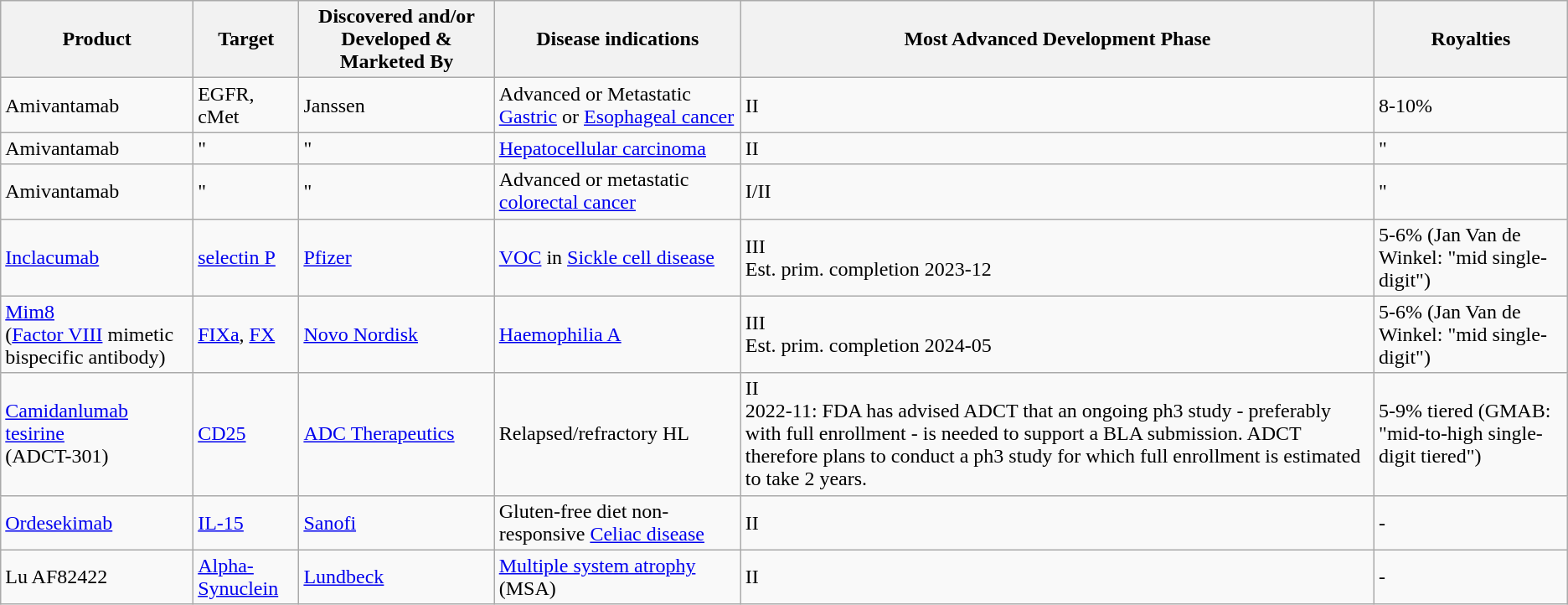<table class="wikitable">
<tr>
<th>Product</th>
<th>Target</th>
<th>Discovered and/or Developed & Marketed By</th>
<th>Disease indications</th>
<th>Most Advanced Development Phase</th>
<th>Royalties</th>
</tr>
<tr>
<td>Amivantamab</td>
<td>EGFR, cMet</td>
<td>Janssen</td>
<td>Advanced or Metastatic <a href='#'>Gastric</a> or <a href='#'>Esophageal cancer</a></td>
<td>II</td>
<td>8-10%</td>
</tr>
<tr>
<td>Amivantamab</td>
<td>"</td>
<td>"</td>
<td><a href='#'>Hepatocellular carcinoma</a></td>
<td>II</td>
<td>"</td>
</tr>
<tr>
<td>Amivantamab</td>
<td>"</td>
<td>"</td>
<td>Advanced or metastatic <a href='#'>colorectal cancer</a></td>
<td>I/II</td>
<td>"</td>
</tr>
<tr>
<td><a href='#'>Inclacumab</a></td>
<td><a href='#'>selectin P</a></td>
<td><a href='#'>Pfizer</a></td>
<td><a href='#'>VOC</a> in <a href='#'>Sickle cell disease</a></td>
<td>III<br>Est. prim. completion 2023-12</td>
<td>5-6% (Jan Van de Winkel: "mid single-digit")</td>
</tr>
<tr>
<td><a href='#'>Mim8</a><br>(<a href='#'>Factor VIII</a> mimetic bispecific antibody)</td>
<td><a href='#'>FIXa</a>, <a href='#'>FX</a></td>
<td><a href='#'>Novo Nordisk</a></td>
<td><a href='#'>Haemophilia A</a></td>
<td>III<br>Est. prim. completion 2024-05</td>
<td>5-6% (Jan Van de Winkel: "mid single-digit")</td>
</tr>
<tr>
<td><a href='#'>Camidanlumab tesirine</a><br>(ADCT-301)</td>
<td><a href='#'>CD25</a></td>
<td><a href='#'>ADC Therapeutics</a></td>
<td>Relapsed/refractory HL</td>
<td>II<br>2022-11: FDA has advised ADCT that an ongoing ph3 study - preferably with full enrollment - is needed to support a BLA submission. ADCT therefore plans to conduct a ph3 study for which full enrollment is estimated to take 2 years.</td>
<td>5-9% tiered (GMAB: "mid-to-high single-digit tiered")</td>
</tr>
<tr>
<td><a href='#'>Ordesekimab</a></td>
<td><a href='#'>IL-15</a></td>
<td><a href='#'>Sanofi</a></td>
<td>Gluten-free diet non-responsive <a href='#'>Celiac disease</a></td>
<td>II</td>
<td>-</td>
</tr>
<tr>
<td>Lu AF82422</td>
<td><a href='#'>Alpha-Synuclein</a></td>
<td><a href='#'>Lundbeck</a></td>
<td><a href='#'>Multiple system atrophy</a> (MSA)</td>
<td>II</td>
<td>-</td>
</tr>
</table>
